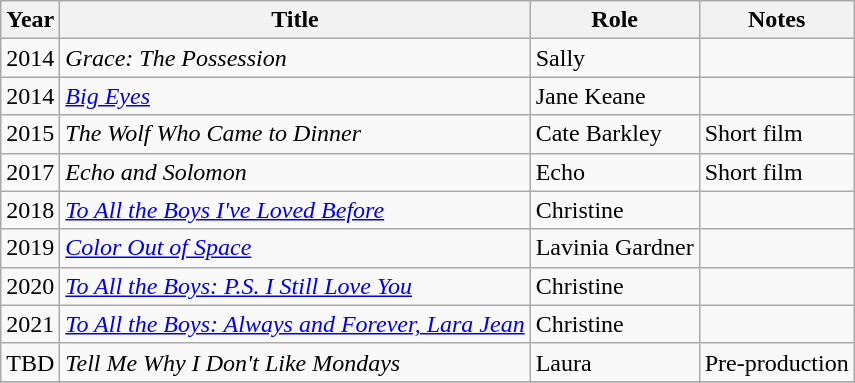<table class="wikitable sortable">
<tr>
<th>Year</th>
<th>Title</th>
<th>Role</th>
<th class="unsortable">Notes</th>
</tr>
<tr>
<td>2014</td>
<td><em>Grace: The Possession</em></td>
<td>Sally</td>
<td></td>
</tr>
<tr>
<td>2014</td>
<td><em><a href='#'>Big Eyes</a></em></td>
<td>Jane Keane</td>
<td></td>
</tr>
<tr>
<td>2015</td>
<td><em>The Wolf Who Came to Dinner</em></td>
<td>Cate Barkley</td>
<td>Short film</td>
</tr>
<tr>
<td>2017</td>
<td><em>Echo and Solomon</em></td>
<td>Echo</td>
<td>Short film</td>
</tr>
<tr>
<td>2018</td>
<td><em><a href='#'>To All the Boys I've Loved Before</a></em></td>
<td>Christine</td>
<td></td>
</tr>
<tr>
<td>2019</td>
<td><em><a href='#'>Color Out of Space</a></em></td>
<td>Lavinia Gardner</td>
<td></td>
</tr>
<tr>
<td>2020</td>
<td><em><a href='#'>To All the Boys: P.S. I Still Love You</a></em></td>
<td>Christine</td>
<td></td>
</tr>
<tr>
<td>2021</td>
<td><em><a href='#'>To All the Boys: Always and Forever, Lara Jean</a></em></td>
<td>Christine</td>
<td></td>
</tr>
<tr>
<td>TBD</td>
<td><em>Tell Me Why I Don't Like Mondays</em></td>
<td>Laura</td>
<td>Pre-production</td>
</tr>
<tr>
</tr>
</table>
